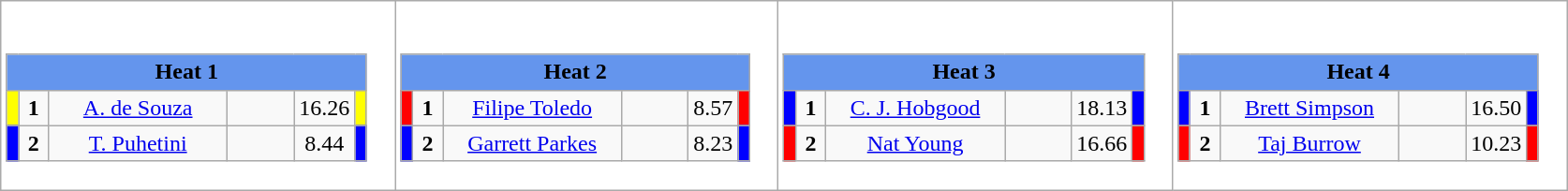<table class="wikitable" style="background:#fff;">
<tr>
<td><div><br><table class="wikitable">
<tr>
<td colspan="6"  style="text-align:center; background:#6495ed;"><strong>Heat 1</strong></td>
</tr>
<tr>
<td style="width:01px; background: #ff0;"></td>
<td style="width:14px; text-align:center;"><strong>1</strong></td>
<td style="width:120px; text-align:center;"><a href='#'>A. de Souza</a></td>
<td style="width:40px; text-align:center;"></td>
<td style="width:20px; text-align:center;">16.26</td>
<td style="width:01px; background: #ff0;"></td>
</tr>
<tr>
<td style="width:01px; background: #00f;"></td>
<td style="width:14px; text-align:center;"><strong>2</strong></td>
<td style="width:120px; text-align:center;"><a href='#'>T. Puhetini</a></td>
<td style="width:40px; text-align:center;"></td>
<td style="width:20px; text-align:center;">8.44</td>
<td style="width:01px; background: #00f;"></td>
</tr>
</table>
</div></td>
<td><div><br><table class="wikitable">
<tr>
<td colspan="6"  style="text-align:center; background:#6495ed;"><strong>Heat 2</strong></td>
</tr>
<tr>
<td style="width:01px; background: #f00;"></td>
<td style="width:14px; text-align:center;"><strong>1</strong></td>
<td style="width:120px; text-align:center;"><a href='#'>Filipe Toledo</a></td>
<td style="width:40px; text-align:center;"></td>
<td style="width:20px; text-align:center;">8.57</td>
<td style="width:01px; background: #f00;"></td>
</tr>
<tr>
<td style="width:01px; background: #00f;"></td>
<td style="width:14px; text-align:center;"><strong>2</strong></td>
<td style="width:120px; text-align:center;"><a href='#'>Garrett Parkes</a></td>
<td style="width:40px; text-align:center;"></td>
<td style="width:20px; text-align:center;">8.23</td>
<td style="width:01px; background: #00f;"></td>
</tr>
</table>
</div></td>
<td><div><br><table class="wikitable">
<tr>
<td colspan="6"  style="text-align:center; background:#6495ed;"><strong>Heat 3</strong></td>
</tr>
<tr>
<td style="width:01px; background: #00f;"></td>
<td style="width:14px; text-align:center;"><strong>1</strong></td>
<td style="width:120px; text-align:center;"><a href='#'>C. J. Hobgood</a></td>
<td style="width:40px; text-align:center;"></td>
<td style="width:20px; text-align:center;">18.13</td>
<td style="width:01px; background: #00f;"></td>
</tr>
<tr>
<td style="width:01px; background: #f00;"></td>
<td style="width:14px; text-align:center;"><strong>2</strong></td>
<td style="width:120px; text-align:center;"><a href='#'>Nat Young</a></td>
<td style="width:40px; text-align:center;"></td>
<td style="width:20px; text-align:center;">16.66</td>
<td style="width:01px; background: #f00;"></td>
</tr>
</table>
</div></td>
<td><div><br><table class="wikitable">
<tr>
<td colspan="6"  style="text-align:center; background:#6495ed;"><strong>Heat 4</strong></td>
</tr>
<tr>
<td style="width:01px; background: #00f;"></td>
<td style="width:14px; text-align:center;"><strong>1</strong></td>
<td style="width:120px; text-align:center;"><a href='#'>Brett Simpson</a></td>
<td style="width:40px; text-align:center;"></td>
<td style="width:20px; text-align:center;">16.50</td>
<td style="width:01px; background: #00f;"></td>
</tr>
<tr>
<td style="width:01px; background: #f00;"></td>
<td style="width:14px; text-align:center;"><strong>2</strong></td>
<td style="width:120px; text-align:center;"><a href='#'>Taj Burrow</a></td>
<td style="width:40px; text-align:center;"></td>
<td style="width:20px; text-align:center;">10.23</td>
<td style="width:01px; background: #f00;"></td>
</tr>
</table>
</div></td>
</tr>
</table>
